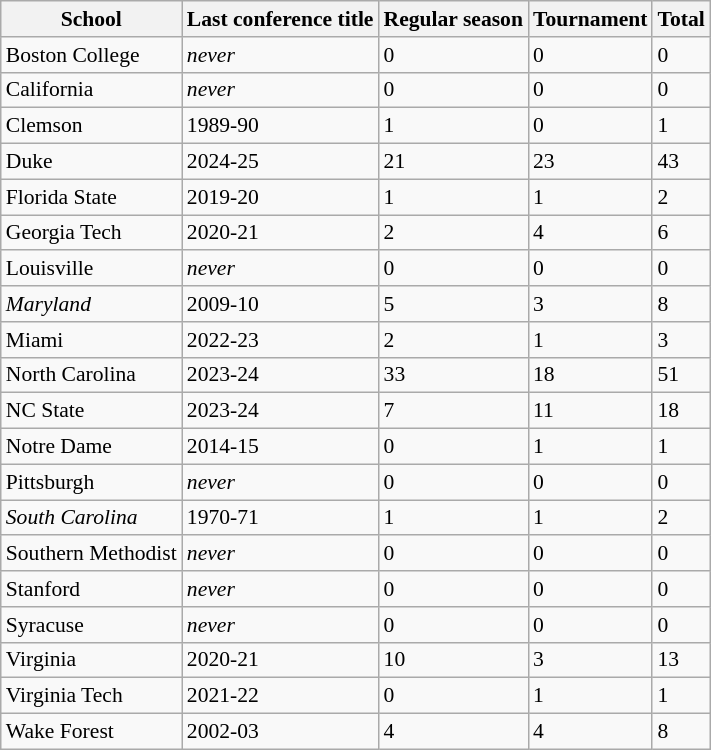<table class="wikitable sortable" style="font-size:90%">
<tr>
<th>School</th>
<th>Last conference title</th>
<th>Regular season</th>
<th>Tournament</th>
<th>Total</th>
</tr>
<tr>
<td>Boston College</td>
<td><em>never</em></td>
<td>0</td>
<td>0</td>
<td>0</td>
</tr>
<tr>
<td>California</td>
<td><em>never</em></td>
<td>0</td>
<td>0</td>
<td>0</td>
</tr>
<tr>
<td>Clemson</td>
<td>1989-90</td>
<td>1</td>
<td>0</td>
<td>1</td>
</tr>
<tr>
<td>Duke</td>
<td>2024-25</td>
<td>21</td>
<td>23</td>
<td>43</td>
</tr>
<tr>
<td>Florida State</td>
<td>2019-20</td>
<td>1</td>
<td>1</td>
<td>2</td>
</tr>
<tr>
<td>Georgia Tech</td>
<td>2020-21</td>
<td>2</td>
<td>4</td>
<td>6</td>
</tr>
<tr>
<td>Louisville</td>
<td><em>never</em></td>
<td>0</td>
<td>0</td>
<td>0</td>
</tr>
<tr>
<td><em>Maryland</em></td>
<td>2009-10</td>
<td>5</td>
<td>3</td>
<td>8</td>
</tr>
<tr>
<td>Miami</td>
<td>2022-23</td>
<td>2</td>
<td>1</td>
<td>3</td>
</tr>
<tr>
<td>North Carolina</td>
<td>2023-24</td>
<td>33</td>
<td>18</td>
<td>51</td>
</tr>
<tr>
<td>NC State</td>
<td>2023-24</td>
<td>7</td>
<td>11</td>
<td>18</td>
</tr>
<tr>
<td>Notre Dame</td>
<td>2014-15</td>
<td>0</td>
<td>1</td>
<td>1</td>
</tr>
<tr>
<td>Pittsburgh</td>
<td><em>never</em></td>
<td>0</td>
<td>0</td>
<td>0</td>
</tr>
<tr>
<td><em>South Carolina</em></td>
<td>1970-71</td>
<td>1</td>
<td>1</td>
<td>2</td>
</tr>
<tr>
<td>Southern Methodist</td>
<td><em>never</em></td>
<td>0</td>
<td>0</td>
<td>0</td>
</tr>
<tr>
<td>Stanford</td>
<td><em>never</em></td>
<td>0</td>
<td>0</td>
<td>0</td>
</tr>
<tr>
<td>Syracuse</td>
<td><em>never</em></td>
<td>0</td>
<td>0</td>
<td>0</td>
</tr>
<tr>
<td>Virginia</td>
<td>2020-21</td>
<td>10</td>
<td>3</td>
<td>13</td>
</tr>
<tr>
<td>Virginia Tech</td>
<td>2021-22</td>
<td>0</td>
<td>1</td>
<td>1</td>
</tr>
<tr>
<td>Wake Forest</td>
<td>2002-03</td>
<td>4</td>
<td>4</td>
<td>8</td>
</tr>
</table>
